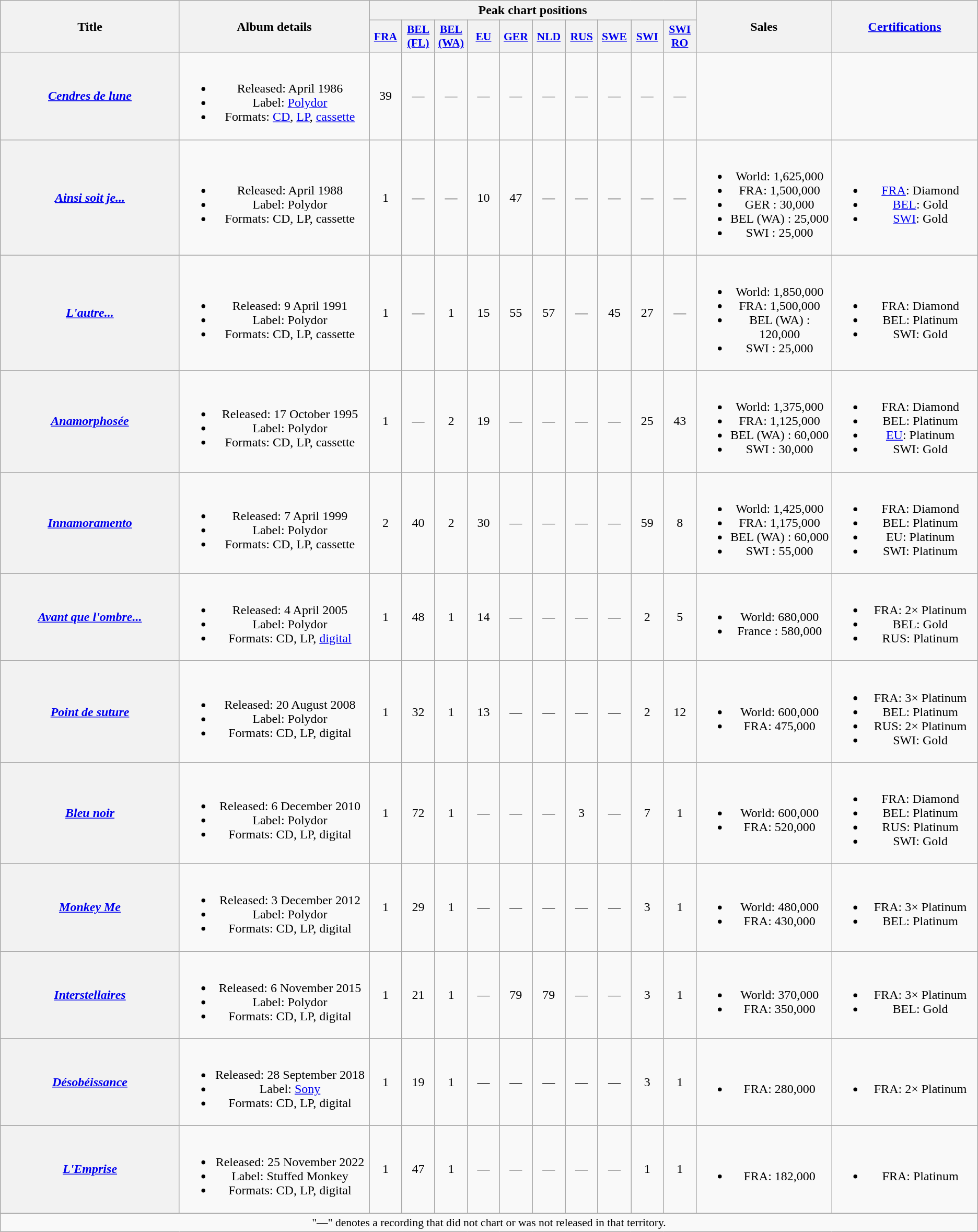<table class="wikitable plainrowheaders" style="text-align:center;">
<tr>
<th scope="col" rowspan="2" style="width:15em;">Title</th>
<th scope="col" rowspan="2" style="width:16em;">Album details</th>
<th scope="col" colspan="10">Peak chart positions</th>
<th scope="col" rowspan="2" style="width:11em;">Sales</th>
<th scope="col" rowspan="2" style="width:12em;"><a href='#'>Certifications</a></th>
</tr>
<tr>
<th scope="col" style="width:2.5em;font-size:90%;"><a href='#'>FRA</a><br></th>
<th scope="col" style="width:2.5em;font-size:90%;"><a href='#'>BEL (FL)</a><br></th>
<th scope="col" style="width:2.5em;font-size:90%;"><a href='#'>BEL (WA)</a><br></th>
<th scope="col" style="width:2.5em;font-size:90%;"><a href='#'>EU</a><br></th>
<th scope="col" style="width:2.5em;font-size:90%;"><a href='#'>GER</a><br></th>
<th scope="col" style="width:2.5em;font-size:90%;"><a href='#'>NLD</a><br></th>
<th scope="col" style="width:2.5em;font-size:90%;"><a href='#'>RUS</a><br></th>
<th scope="col" style="width:2.5em;font-size:90%;"><a href='#'>SWE</a><br></th>
<th scope="col" style="width:2.5em;font-size:90%;"><a href='#'>SWI</a><br></th>
<th scope="col" style="width:2.5em;font-size:90%;"><a href='#'>SWI RO</a><br></th>
</tr>
<tr>
<th scope="row"><em><a href='#'>Cendres de lune</a></em></th>
<td><br><ul><li>Released: April 1986</li><li>Label: <a href='#'>Polydor</a></li><li>Formats: <a href='#'>CD</a>, <a href='#'>LP</a>, <a href='#'>cassette</a></li></ul></td>
<td>39</td>
<td>—</td>
<td>—</td>
<td>—</td>
<td>—</td>
<td>—</td>
<td>—</td>
<td>—</td>
<td>—</td>
<td>—</td>
<td></td>
<td></td>
</tr>
<tr>
<th scope="row"><em><a href='#'>Ainsi soit je...</a></em></th>
<td><br><ul><li>Released: April 1988</li><li>Label: Polydor</li><li>Formats: CD, LP, cassette</li></ul></td>
<td>1</td>
<td>—</td>
<td>—</td>
<td>10</td>
<td>47</td>
<td>—</td>
<td>—</td>
<td>—</td>
<td>—</td>
<td>—</td>
<td><br><ul><li>World: 1,625,000</li><li>FRA: 1,500,000</li><li>GER : 30,000</li><li>BEL (WA) : 25,000</li><li>SWI : 25,000</li></ul></td>
<td><br><ul><li><a href='#'>FRA</a>: Diamond</li><li><a href='#'>BEL</a>: Gold</li><li><a href='#'>SWI</a>: Gold</li></ul></td>
</tr>
<tr>
<th scope="row"><em><a href='#'>L'autre...</a></em></th>
<td><br><ul><li>Released: 9 April 1991</li><li>Label: Polydor</li><li>Formats: CD, LP, cassette</li></ul></td>
<td>1</td>
<td>—</td>
<td>1</td>
<td>15</td>
<td>55</td>
<td>57</td>
<td>—</td>
<td>45</td>
<td>27</td>
<td>—</td>
<td><br><ul><li>World: 1,850,000</li><li>FRA: 1,500,000</li><li>BEL (WA) : 120,000</li><li>SWI : 25,000</li></ul></td>
<td><br><ul><li>FRA: Diamond</li><li>BEL: Platinum</li><li>SWI: Gold</li></ul></td>
</tr>
<tr>
<th scope="row"><em><a href='#'>Anamorphosée</a></em></th>
<td><br><ul><li>Released: 17 October 1995</li><li>Label: Polydor</li><li>Formats: CD, LP, cassette</li></ul></td>
<td>1</td>
<td>—</td>
<td>2</td>
<td>19</td>
<td>—</td>
<td>—</td>
<td>—</td>
<td>—</td>
<td>25</td>
<td>43</td>
<td><br><ul><li>World: 1,375,000</li><li>FRA: 1,125,000</li><li>BEL (WA) : 60,000</li><li>SWI : 30,000</li></ul></td>
<td><br><ul><li>FRA: Diamond</li><li>BEL: Platinum</li><li><a href='#'>EU</a>: Platinum</li><li>SWI: Gold</li></ul></td>
</tr>
<tr>
<th scope="row"><em><a href='#'>Innamoramento</a></em></th>
<td><br><ul><li>Released: 7 April 1999</li><li>Label: Polydor</li><li>Formats: CD, LP, cassette</li></ul></td>
<td>2</td>
<td>40</td>
<td>2</td>
<td>30</td>
<td>—</td>
<td>—</td>
<td>—</td>
<td>—</td>
<td>59</td>
<td>8</td>
<td><br><ul><li>World: 1,425,000</li><li>FRA: 1,175,000</li><li>BEL (WA) : 60,000</li><li>SWI : 55,000</li></ul></td>
<td><br><ul><li>FRA: Diamond</li><li>BEL: Platinum</li><li>EU: Platinum</li><li>SWI: Platinum</li></ul></td>
</tr>
<tr>
<th scope="row"><em><a href='#'>Avant que l'ombre...</a></em></th>
<td><br><ul><li>Released: 4 April 2005</li><li>Label: Polydor</li><li>Formats: CD, LP, <a href='#'>digital</a></li></ul></td>
<td>1</td>
<td>48</td>
<td>1</td>
<td>14</td>
<td>—</td>
<td>—</td>
<td>—</td>
<td>—</td>
<td>2</td>
<td>5</td>
<td><br><ul><li>World: 680,000</li><li>France : 580,000</li></ul></td>
<td><br><ul><li>FRA: 2× Platinum</li><li>BEL: Gold</li><li>RUS: Platinum</li></ul></td>
</tr>
<tr>
<th scope="row"><em><a href='#'>Point de suture</a></em></th>
<td><br><ul><li>Released: 20 August 2008</li><li>Label: Polydor</li><li>Formats: CD, LP, digital</li></ul></td>
<td>1</td>
<td>32</td>
<td>1</td>
<td>13</td>
<td>—</td>
<td>—</td>
<td>—</td>
<td>—</td>
<td>2</td>
<td>12</td>
<td><br><ul><li>World: 600,000</li><li>FRA: 475,000</li></ul></td>
<td><br><ul><li>FRA: 3× Platinum</li><li>BEL: Platinum</li><li>RUS: 2× Platinum</li><li>SWI: Gold</li></ul></td>
</tr>
<tr>
<th scope="row"><em><a href='#'>Bleu noir</a></em></th>
<td><br><ul><li>Released: 6 December 2010</li><li>Label: Polydor</li><li>Formats: CD, LP, digital</li></ul></td>
<td>1</td>
<td>72</td>
<td>1</td>
<td>—</td>
<td>—</td>
<td>—</td>
<td>3</td>
<td>—</td>
<td>7</td>
<td>1</td>
<td><br><ul><li>World: 600,000</li><li>FRA: 520,000</li></ul></td>
<td><br><ul><li>FRA: Diamond</li><li>BEL: Platinum</li><li>RUS: Platinum</li><li>SWI: Gold</li></ul></td>
</tr>
<tr>
<th scope="row"><em><a href='#'>Monkey Me</a></em></th>
<td><br><ul><li>Released: 3 December 2012</li><li>Label: Polydor</li><li>Formats: CD, LP, digital</li></ul></td>
<td>1</td>
<td>29</td>
<td>1</td>
<td>—</td>
<td>—</td>
<td>—</td>
<td>—</td>
<td>—</td>
<td>3</td>
<td>1</td>
<td><br><ul><li>World: 480,000</li><li>FRA: 430,000</li></ul></td>
<td><br><ul><li>FRA: 3× Platinum</li><li>BEL: Platinum</li></ul></td>
</tr>
<tr>
<th scope="row"><em><a href='#'>Interstellaires</a></em></th>
<td><br><ul><li>Released: 6 November 2015</li><li>Label: Polydor</li><li>Formats: CD, LP, digital</li></ul></td>
<td>1</td>
<td>21</td>
<td>1</td>
<td>—</td>
<td>79</td>
<td>79</td>
<td>—</td>
<td>—</td>
<td>3</td>
<td>1</td>
<td><br><ul><li>World: 370,000</li><li>FRA: 350,000</li></ul></td>
<td><br><ul><li>FRA: 3× Platinum</li><li>BEL: Gold</li></ul></td>
</tr>
<tr>
<th scope="row"><em><a href='#'>Désobéissance</a></em></th>
<td><br><ul><li>Released: 28 September 2018</li><li>Label: <a href='#'>Sony</a></li><li>Formats: CD, LP, digital</li></ul></td>
<td>1</td>
<td>19</td>
<td>1</td>
<td>—</td>
<td>—</td>
<td>—</td>
<td>—</td>
<td>—</td>
<td>3</td>
<td>1</td>
<td><br><ul><li>FRA: 280,000</li></ul></td>
<td><br><ul><li>FRA: 2× Platinum</li></ul></td>
</tr>
<tr>
<th scope="row"><em><a href='#'>L'Emprise</a></em></th>
<td><br><ul><li>Released: 25 November 2022</li><li>Label: Stuffed Monkey</li><li>Formats: CD, LP, digital</li></ul></td>
<td>1<br></td>
<td>47</td>
<td>1</td>
<td>—</td>
<td>—</td>
<td>—</td>
<td>—</td>
<td>—</td>
<td>1</td>
<td>1</td>
<td><br><ul><li>FRA: 182,000</li></ul></td>
<td><br><ul><li>FRA: Platinum</li></ul></td>
</tr>
<tr>
</tr>
<tr>
<td colspan="14" style="font-size:90%">"—" denotes a recording that did not chart or was not released in that territory.</td>
</tr>
</table>
